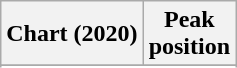<table class="wikitable sortable plainrowheaders" style="text-align:center">
<tr>
<th scope="col">Chart (2020)</th>
<th scope="col">Peak<br>position</th>
</tr>
<tr>
</tr>
<tr>
</tr>
<tr>
</tr>
</table>
